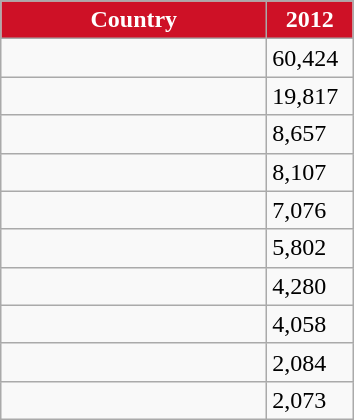<table class="wikitable">
<tr>
</tr>
<tr style="color:white;">
<th style="width:170px; background:#ce1126;">Country</th>
<th style="width:50px; background:#ce1126;">2012</th>
</tr>
<tr>
<td></td>
<td>60,424</td>
</tr>
<tr>
<td></td>
<td>19,817</td>
</tr>
<tr>
<td></td>
<td>8,657</td>
</tr>
<tr>
<td></td>
<td>8,107</td>
</tr>
<tr>
<td></td>
<td>7,076</td>
</tr>
<tr>
<td></td>
<td>5,802</td>
</tr>
<tr>
<td></td>
<td>4,280</td>
</tr>
<tr>
<td></td>
<td>4,058</td>
</tr>
<tr>
<td></td>
<td>2,084</td>
</tr>
<tr>
<td></td>
<td>2,073</td>
</tr>
</table>
